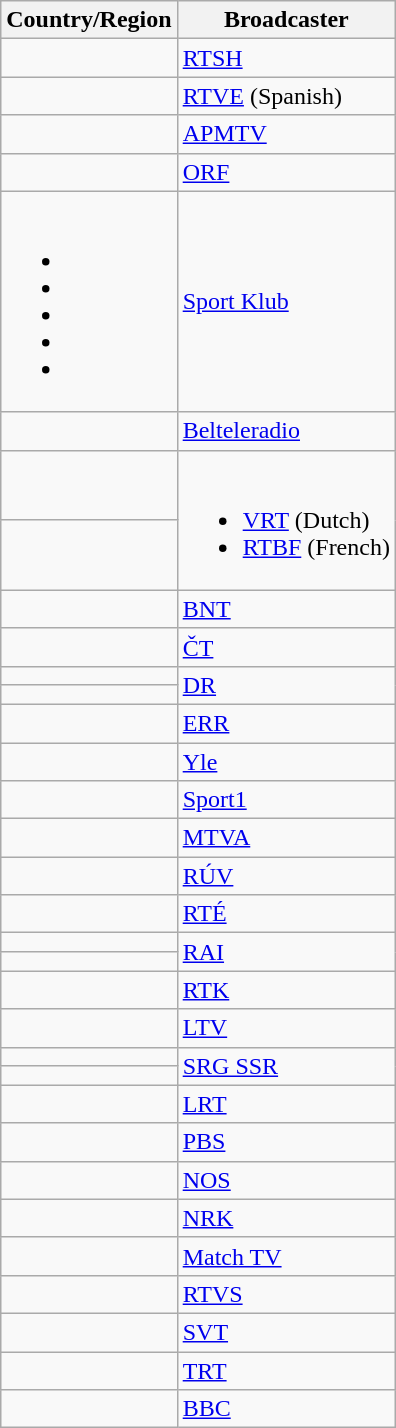<table class="wikitable">
<tr>
<th>Country/Region</th>
<th>Broadcaster</th>
</tr>
<tr>
<td></td>
<td><a href='#'>RTSH</a></td>
</tr>
<tr>
<td></td>
<td><a href='#'>RTVE</a> (Spanish)</td>
</tr>
<tr>
<td></td>
<td><a href='#'>APMTV</a></td>
</tr>
<tr>
<td></td>
<td><a href='#'>ORF</a></td>
</tr>
<tr>
<td><br><ul><li></li><li></li><li></li><li></li><li></li></ul></td>
<td><a href='#'>Sport Klub</a></td>
</tr>
<tr>
<td></td>
<td><a href='#'>Belteleradio</a></td>
</tr>
<tr>
<td></td>
<td rowspan="2"><br><ul><li><a href='#'>VRT</a> (Dutch)</li><li><a href='#'>RTBF</a> (French)</li></ul></td>
</tr>
<tr>
<td></td>
</tr>
<tr>
<td></td>
<td><a href='#'>BNT</a></td>
</tr>
<tr>
<td></td>
<td><a href='#'>ČT</a></td>
</tr>
<tr>
<td></td>
<td rowspan="2"><a href='#'>DR</a></td>
</tr>
<tr>
<td></td>
</tr>
<tr>
<td></td>
<td><a href='#'>ERR</a></td>
</tr>
<tr>
<td></td>
<td><a href='#'>Yle</a></td>
</tr>
<tr>
<td></td>
<td><a href='#'>Sport1</a></td>
</tr>
<tr>
<td></td>
<td><a href='#'>MTVA</a></td>
</tr>
<tr>
<td></td>
<td><a href='#'>RÚV</a></td>
</tr>
<tr>
<td></td>
<td><a href='#'>RTÉ</a></td>
</tr>
<tr>
<td></td>
<td rowspan="2"><a href='#'>RAI</a></td>
</tr>
<tr>
<td></td>
</tr>
<tr>
<td></td>
<td><a href='#'>RTK</a></td>
</tr>
<tr>
<td></td>
<td><a href='#'>LTV</a></td>
</tr>
<tr>
<td></td>
<td rowspan="2"><a href='#'>SRG SSR</a></td>
</tr>
<tr>
<td></td>
</tr>
<tr>
<td></td>
<td><a href='#'>LRT</a></td>
</tr>
<tr>
<td></td>
<td><a href='#'>PBS</a></td>
</tr>
<tr>
<td></td>
<td><a href='#'>NOS</a></td>
</tr>
<tr>
<td></td>
<td><a href='#'>NRK</a></td>
</tr>
<tr>
<td></td>
<td><a href='#'>Match TV</a></td>
</tr>
<tr>
<td></td>
<td><a href='#'>RTVS</a></td>
</tr>
<tr>
<td></td>
<td><a href='#'>SVT</a></td>
</tr>
<tr>
<td></td>
<td><a href='#'>TRT</a></td>
</tr>
<tr>
<td></td>
<td><a href='#'>BBC</a></td>
</tr>
</table>
